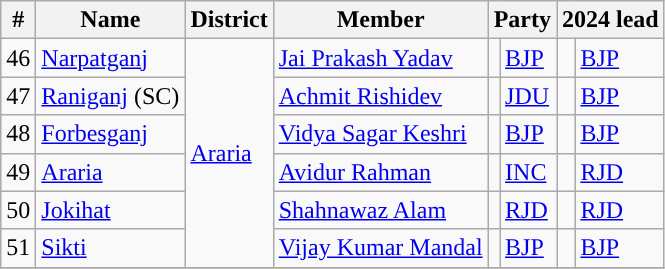<table class="wikitable">
<tr>
<th>#</th>
<th>Name</th>
<th>District</th>
<th>Member</th>
<th colspan="2">Party</th>
<th colspan="2">2024 lead</th>
</tr>
<tr>
<td>46</td>
<td><a href='#'>Narpatganj</a></td>
<td rowspan="6"><a href='#'>Araria</a></td>
<td><a href='#'>Jai Prakash Yadav</a></td>
<td style="background-color: "></td>
<td><a href='#'>BJP</a></td>
<td style="background-color: "></td>
<td><a href='#'>BJP</a></td>
</tr>
<tr>
<td>47</td>
<td><a href='#'>Raniganj</a> (SC)</td>
<td><a href='#'>Achmit Rishidev</a></td>
<td style="background-color: "></td>
<td><a href='#'>JDU</a></td>
<td style="background-color: "></td>
<td><a href='#'>BJP</a></td>
</tr>
<tr>
<td>48</td>
<td><a href='#'>Forbesganj</a></td>
<td><a href='#'>Vidya Sagar Keshri</a></td>
<td style="background-color: "></td>
<td><a href='#'>BJP</a></td>
<td style="background-color: "></td>
<td><a href='#'>BJP</a></td>
</tr>
<tr>
<td>49</td>
<td><a href='#'>Araria</a></td>
<td><a href='#'>Avidur Rahman</a></td>
<td style="background-color: "></td>
<td><a href='#'>INC</a></td>
<td style="background-color: "></td>
<td><a href='#'>RJD</a></td>
</tr>
<tr>
<td>50</td>
<td><a href='#'>Jokihat</a></td>
<td><a href='#'>Shahnawaz Alam</a></td>
<td style="background-color: "></td>
<td><a href='#'>RJD</a></td>
<td style="background-color: "></td>
<td><a href='#'>RJD</a></td>
</tr>
<tr>
<td>51</td>
<td><a href='#'>Sikti</a></td>
<td><a href='#'>Vijay Kumar Mandal</a></td>
<td style="background-color: "></td>
<td><a href='#'>BJP</a></td>
<td style="background-color: "></td>
<td><a href='#'>BJP</a></td>
</tr>
<tr>
</tr>
</table>
